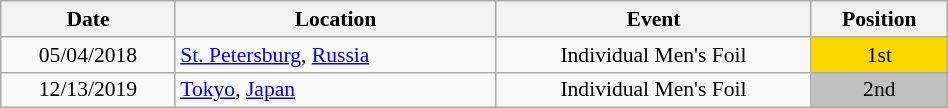<table class="wikitable" width="50%" style="font-size:90%; text-align:center;">
<tr>
<th>Date</th>
<th>Location</th>
<th>Event</th>
<th>Position</th>
</tr>
<tr>
<td>05/04/2018</td>
<td rowspan="1" align="left"> <a href='#'>St. Petersburg</a>, <a href='#'>Russia</a></td>
<td>Individual Men's Foil</td>
<td bgcolor="gold">1st</td>
</tr>
<tr>
<td>12/13/2019</td>
<td rowspan="1" align="left"> <a href='#'>Tokyo</a>, <a href='#'>Japan</a></td>
<td>Individual Men's Foil</td>
<td bgcolor="silver">2nd</td>
</tr>
</table>
